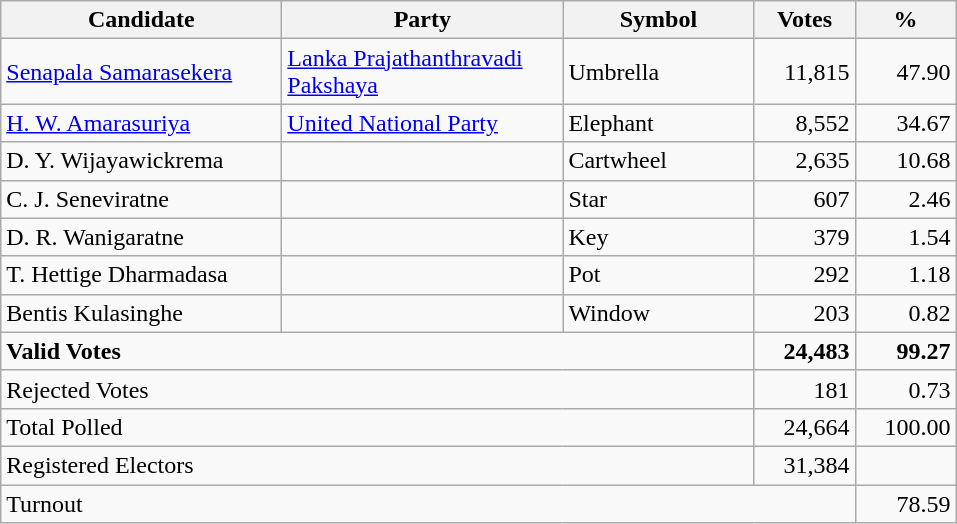<table class="wikitable" border="1" style="text-align:right;">
<tr>
<th align=left width="180">Candidate</th>
<th align=left width="180">Party</th>
<th align=left width="120">Symbol</th>
<th align=left width="60">Votes</th>
<th align=left width="60">%</th>
</tr>
<tr>
<td align=left><a href='#'>Senapala Samarasekera</a></td>
<td align=left><a href='#'>Lanka Prajathanthravadi Pakshaya</a></td>
<td align=left>Umbrella</td>
<td align=right>11,815</td>
<td align=right>47.90</td>
</tr>
<tr>
<td align=left><a href='#'>H. W. Amarasuriya</a></td>
<td align=left><a href='#'>United National Party</a></td>
<td align=left>Elephant</td>
<td align=right>8,552</td>
<td align=right>34.67</td>
</tr>
<tr>
<td align=left>D. Y. Wijayawickrema</td>
<td></td>
<td align=left>Cartwheel</td>
<td align=right>2,635</td>
<td align=right>10.68</td>
</tr>
<tr>
<td align=left>C. J. Seneviratne</td>
<td></td>
<td align=left>Star</td>
<td align=right>607</td>
<td align=right>2.46</td>
</tr>
<tr>
<td align=left>D. R. Wanigaratne</td>
<td></td>
<td align=left>Key</td>
<td align=right>379</td>
<td align=right>1.54</td>
</tr>
<tr>
<td align=left>T. Hettige Dharmadasa</td>
<td></td>
<td align=left>Pot</td>
<td align=right>292</td>
<td align=right>1.18</td>
</tr>
<tr>
<td align=left>Bentis Kulasinghe</td>
<td></td>
<td align=left>Window</td>
<td align=right>203</td>
<td align=right>0.82</td>
</tr>
<tr>
<td align=left colspan=3><strong>Valid Votes</strong></td>
<td align=right><strong>24,483</strong></td>
<td align=right><strong>99.27</strong></td>
</tr>
<tr>
<td align=left colspan=3>Rejected Votes</td>
<td align=right>181</td>
<td align=right>0.73</td>
</tr>
<tr>
<td align=left colspan=3>Total Polled</td>
<td align=right>24,664</td>
<td align=right>100.00</td>
</tr>
<tr>
<td align=left colspan=3>Registered Electors</td>
<td align=right>31,384</td>
<td></td>
</tr>
<tr>
<td align=left colspan=4>Turnout</td>
<td align=right>78.59</td>
</tr>
</table>
